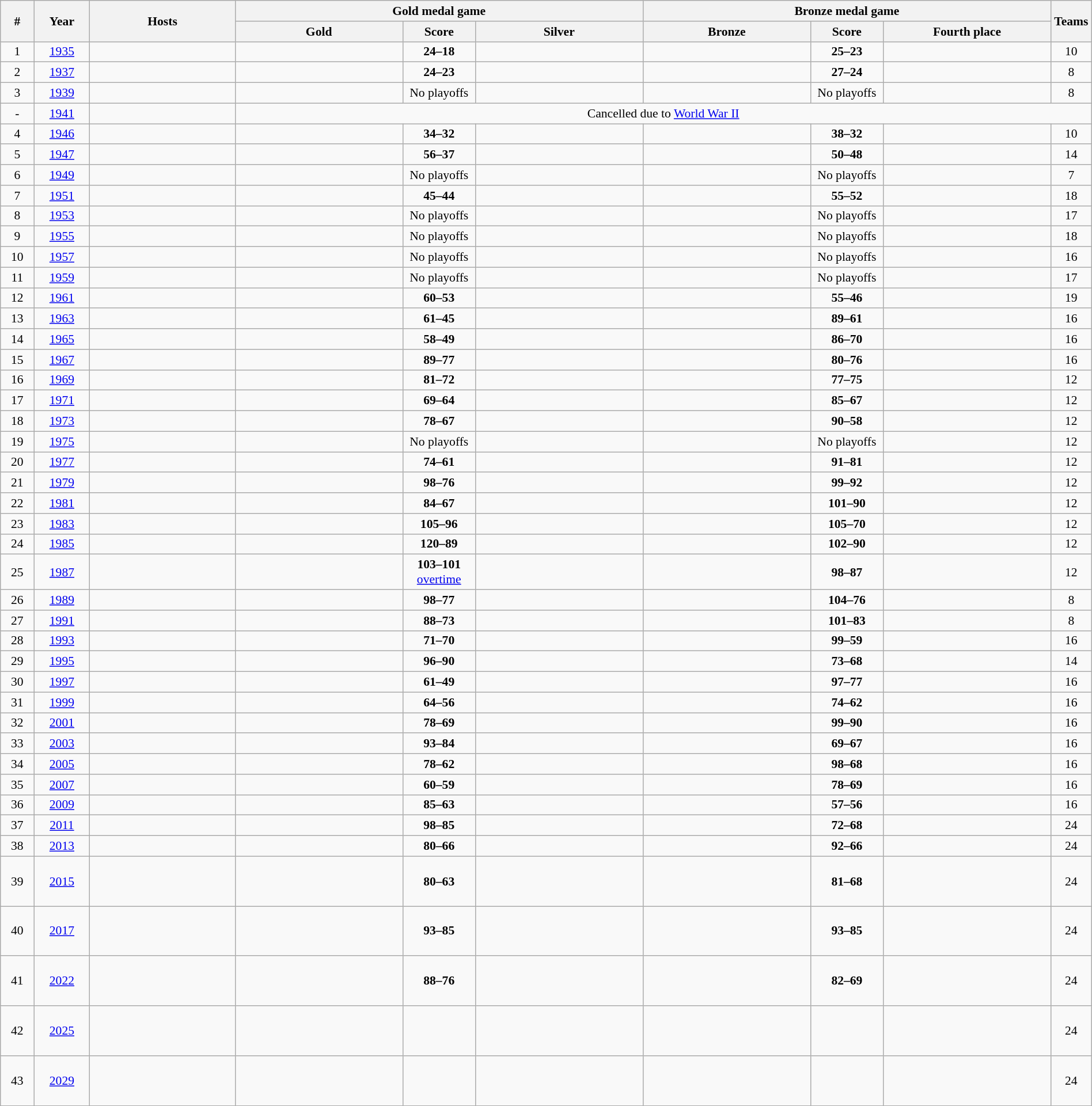<table class=wikitable style="text-align:center; font-size:90%; width:100%">
<tr>
<th rowspan=2 width=3%>#</th>
<th rowspan="2" style="width:5%;">Year</th>
<th rowspan="2" style="width:13%;">Hosts</th>
<th colspan=3>Gold medal game</th>
<th colspan=3>Bronze medal game</th>
<th rowspan="2" style="width:3%;">Teams</th>
</tr>
<tr>
<th width=15%>Gold</th>
<th width=6.5%>Score</th>
<th width=15%>Silver</th>
<th width=15%>Bronze</th>
<th width=6.5%>Score</th>
<th width=15%>Fourth place</th>
</tr>
<tr>
<td>1</td>
<td><a href='#'>1935</a></td>
<td align="left"></td>
<td><strong></strong></td>
<td><strong>24–18</strong></td>
<td></td>
<td></td>
<td><strong>25–23</strong></td>
<td></td>
<td>10</td>
</tr>
<tr>
<td>2</td>
<td><a href='#'>1937</a></td>
<td align="left"></td>
<td><strong></strong></td>
<td><strong>24–23</strong></td>
<td></td>
<td></td>
<td><strong>27–24</strong></td>
<td></td>
<td>8</td>
</tr>
<tr>
<td>3</td>
<td><a href='#'>1939</a></td>
<td align="left"></td>
<td><strong></strong></td>
<td><span>No playoffs</span></td>
<td></td>
<td></td>
<td><span>No playoffs</span></td>
<td></td>
<td>8</td>
</tr>
<tr>
<td>-</td>
<td><a href='#'>1941</a></td>
<td align="left"></td>
<td colspan="7" style="text-align:center;">Cancelled due to <a href='#'>World War II</a></td>
</tr>
<tr>
<td>4</td>
<td><a href='#'>1946</a></td>
<td align="left"></td>
<td><strong></strong></td>
<td><strong>34–32</strong></td>
<td></td>
<td></td>
<td><strong>38–32</strong></td>
<td></td>
<td>10</td>
</tr>
<tr>
<td>5</td>
<td><a href='#'>1947</a></td>
<td align="left"></td>
<td><strong></strong></td>
<td><strong>56–37</strong></td>
<td></td>
<td></td>
<td><strong>50–48</strong></td>
<td></td>
<td>14</td>
</tr>
<tr>
<td>6</td>
<td><a href='#'>1949</a></td>
<td align="left"></td>
<td><strong></strong></td>
<td><span>No playoffs</span></td>
<td></td>
<td></td>
<td><span>No playoffs</span></td>
<td></td>
<td>7</td>
</tr>
<tr>
<td>7</td>
<td><a href='#'>1951</a></td>
<td align="left"></td>
<td><strong></strong></td>
<td><strong>45–44</strong></td>
<td></td>
<td></td>
<td><strong>55–52</strong></td>
<td></td>
<td>18</td>
</tr>
<tr>
<td>8</td>
<td><a href='#'>1953</a></td>
<td align="left"></td>
<td><strong></strong></td>
<td><span>No playoffs</span></td>
<td></td>
<td></td>
<td><span>No playoffs</span></td>
<td></td>
<td>17</td>
</tr>
<tr>
<td>9</td>
<td><a href='#'>1955</a></td>
<td align="left"></td>
<td><strong></strong></td>
<td><span>No playoffs</span></td>
<td></td>
<td></td>
<td><span>No playoffs</span></td>
<td></td>
<td>18</td>
</tr>
<tr>
<td>10</td>
<td><a href='#'>1957</a></td>
<td align="left"></td>
<td><strong></strong></td>
<td><span>No playoffs</span></td>
<td></td>
<td></td>
<td><span>No playoffs</span></td>
<td></td>
<td>16</td>
</tr>
<tr>
<td>11</td>
<td><a href='#'>1959</a></td>
<td align="left"></td>
<td><strong></strong></td>
<td><span>No playoffs</span></td>
<td></td>
<td></td>
<td><span>No playoffs</span></td>
<td></td>
<td>17</td>
</tr>
<tr>
<td>12</td>
<td><a href='#'>1961</a></td>
<td align="left"></td>
<td><strong></strong></td>
<td><strong>60–53</strong></td>
<td></td>
<td></td>
<td><strong>55–46</strong></td>
<td></td>
<td>19</td>
</tr>
<tr>
<td>13</td>
<td><a href='#'>1963</a></td>
<td align="left"></td>
<td><strong></strong></td>
<td><strong>61–45</strong></td>
<td></td>
<td></td>
<td><strong>89–61</strong></td>
<td></td>
<td>16</td>
</tr>
<tr>
<td>14</td>
<td><a href='#'>1965</a></td>
<td align="left"></td>
<td><strong></strong></td>
<td><strong>58–49</strong></td>
<td></td>
<td></td>
<td><strong>86–70</strong></td>
<td></td>
<td>16</td>
</tr>
<tr>
<td>15</td>
<td><a href='#'>1967</a></td>
<td align="left"></td>
<td><strong></strong></td>
<td><strong>89–77</strong></td>
<td></td>
<td></td>
<td><strong>80–76</strong></td>
<td></td>
<td>16</td>
</tr>
<tr>
<td>16</td>
<td><a href='#'>1969</a></td>
<td align="left"></td>
<td><strong></strong></td>
<td><strong>81–72</strong></td>
<td></td>
<td></td>
<td><strong>77–75</strong></td>
<td></td>
<td>12</td>
</tr>
<tr>
<td>17</td>
<td><a href='#'>1971</a></td>
<td align="left"></td>
<td><strong></strong></td>
<td><strong>69–64</strong></td>
<td></td>
<td></td>
<td><strong>85–67</strong></td>
<td></td>
<td>12</td>
</tr>
<tr>
<td>18</td>
<td><a href='#'>1973</a></td>
<td align="left"></td>
<td><strong></strong></td>
<td><strong>78–67</strong></td>
<td></td>
<td></td>
<td><strong>90–58</strong></td>
<td></td>
<td>12</td>
</tr>
<tr>
<td>19</td>
<td><a href='#'>1975</a></td>
<td align="left"></td>
<td><strong></strong></td>
<td><span>No playoffs</span></td>
<td></td>
<td></td>
<td><span>No playoffs</span></td>
<td></td>
<td>12</td>
</tr>
<tr>
<td>20</td>
<td><a href='#'>1977</a></td>
<td align="left"></td>
<td><strong></strong></td>
<td><strong>74–61</strong></td>
<td></td>
<td></td>
<td><strong>91–81</strong></td>
<td></td>
<td>12</td>
</tr>
<tr>
<td>21</td>
<td><a href='#'>1979</a></td>
<td align="left"></td>
<td><strong></strong></td>
<td><strong>98–76</strong></td>
<td></td>
<td></td>
<td><strong>99–92</strong></td>
<td></td>
<td>12</td>
</tr>
<tr>
<td>22</td>
<td><a href='#'>1981</a></td>
<td align="left"></td>
<td><strong></strong></td>
<td><strong>84–67</strong></td>
<td></td>
<td></td>
<td><strong>101–90</strong></td>
<td></td>
<td>12</td>
</tr>
<tr>
<td>23</td>
<td><a href='#'>1983</a></td>
<td align="left"></td>
<td><strong></strong></td>
<td><strong>105–96</strong></td>
<td></td>
<td></td>
<td><strong>105–70</strong></td>
<td></td>
<td>12</td>
</tr>
<tr>
<td>24</td>
<td><a href='#'>1985</a></td>
<td align="left"></td>
<td><strong></strong></td>
<td><strong>120–89</strong></td>
<td></td>
<td></td>
<td><strong>102–90</strong></td>
<td></td>
<td>12</td>
</tr>
<tr>
<td>25</td>
<td><a href='#'>1987</a></td>
<td align="left"></td>
<td><strong></strong></td>
<td><strong>103–101</strong> <br> <a href='#'>overtime</a></td>
<td></td>
<td></td>
<td><strong>98–87</strong></td>
<td></td>
<td>12</td>
</tr>
<tr>
<td>26</td>
<td><a href='#'>1989</a></td>
<td align="left"></td>
<td><strong></strong></td>
<td><strong>98–77</strong></td>
<td></td>
<td></td>
<td><strong>104–76</strong></td>
<td></td>
<td>8</td>
</tr>
<tr>
<td>27</td>
<td><a href='#'>1991</a></td>
<td align="left"></td>
<td><strong></strong></td>
<td><strong>88–73</strong></td>
<td></td>
<td></td>
<td><strong>101–83</strong></td>
<td></td>
<td>8</td>
</tr>
<tr>
<td>28</td>
<td><a href='#'>1993</a></td>
<td align="left"></td>
<td><strong></strong></td>
<td><strong>71–70</strong></td>
<td></td>
<td></td>
<td><strong>99–59</strong></td>
<td></td>
<td>16</td>
</tr>
<tr>
<td>29</td>
<td><a href='#'>1995</a></td>
<td align="left"></td>
<td><strong></strong></td>
<td><strong>96–90</strong></td>
<td></td>
<td></td>
<td><strong>73–68</strong></td>
<td></td>
<td>14</td>
</tr>
<tr>
<td>30</td>
<td><a href='#'>1997</a></td>
<td align="left"></td>
<td><strong></strong></td>
<td><strong>61–49</strong></td>
<td></td>
<td></td>
<td><strong>97–77</strong></td>
<td></td>
<td>16</td>
</tr>
<tr>
<td>31</td>
<td><a href='#'>1999</a></td>
<td align="left"></td>
<td><strong></strong></td>
<td><strong>64–56</strong></td>
<td></td>
<td></td>
<td><strong>74–62</strong></td>
<td></td>
<td>16</td>
</tr>
<tr>
<td>32</td>
<td><a href='#'>2001</a></td>
<td align="left"></td>
<td><strong></strong></td>
<td><strong>78–69</strong></td>
<td></td>
<td></td>
<td><strong>99–90</strong></td>
<td></td>
<td>16</td>
</tr>
<tr>
<td>33</td>
<td><a href='#'>2003</a></td>
<td align="left"></td>
<td><strong></strong></td>
<td><strong>93–84</strong></td>
<td></td>
<td></td>
<td><strong>69–67</strong></td>
<td></td>
<td>16</td>
</tr>
<tr>
<td>34</td>
<td><a href='#'>2005</a></td>
<td align="left"></td>
<td><strong></strong></td>
<td><strong>78–62</strong></td>
<td></td>
<td></td>
<td><strong>98–68</strong></td>
<td></td>
<td>16</td>
</tr>
<tr>
<td>35</td>
<td><a href='#'>2007</a></td>
<td align="left"></td>
<td><strong></strong></td>
<td><strong>60–59</strong></td>
<td></td>
<td></td>
<td><strong>78–69</strong></td>
<td></td>
<td>16</td>
</tr>
<tr>
<td>36</td>
<td><a href='#'>2009</a></td>
<td align="left"></td>
<td><strong></strong></td>
<td><strong>85–63</strong></td>
<td></td>
<td></td>
<td><strong>57–56</strong></td>
<td></td>
<td>16</td>
</tr>
<tr>
<td>37</td>
<td><a href='#'>2011</a></td>
<td align="left"></td>
<td><strong></strong></td>
<td><strong>98–85</strong></td>
<td></td>
<td></td>
<td><strong>72–68</strong></td>
<td></td>
<td>24</td>
</tr>
<tr>
<td>38</td>
<td><a href='#'>2013</a></td>
<td align="left"></td>
<td><strong></strong></td>
<td><strong>80–66</strong></td>
<td></td>
<td></td>
<td><strong>92–66</strong></td>
<td></td>
<td>24</td>
</tr>
<tr>
<td>39</td>
<td><a href='#'>2015</a></td>
<td align="left"><br><br><br></td>
<td><strong></strong></td>
<td><strong>80–63</strong></td>
<td></td>
<td></td>
<td><strong>81–68</strong></td>
<td></td>
<td>24</td>
</tr>
<tr>
<td>40</td>
<td><a href='#'>2017</a></td>
<td align="left"><br><br><br></td>
<td><strong></strong></td>
<td><strong>93–85</strong></td>
<td></td>
<td></td>
<td><strong>93–85</strong></td>
<td></td>
<td>24</td>
</tr>
<tr>
<td>41</td>
<td><a href='#'>2022</a></td>
<td align="left"><br><br><br></td>
<td><strong></strong></td>
<td><strong>88–76</strong></td>
<td></td>
<td></td>
<td><strong>82–69</strong></td>
<td></td>
<td>24</td>
</tr>
<tr>
<td>42</td>
<td><a href='#'>2025</a></td>
<td align="left"><br><br><br></td>
<td></td>
<td></td>
<td></td>
<td></td>
<td></td>
<td></td>
<td>24</td>
</tr>
<tr>
<td>43</td>
<td><a href='#'>2029</a></td>
<td align="left"><br><br><br></td>
<td></td>
<td></td>
<td></td>
<td></td>
<td></td>
<td></td>
<td>24</td>
</tr>
</table>
